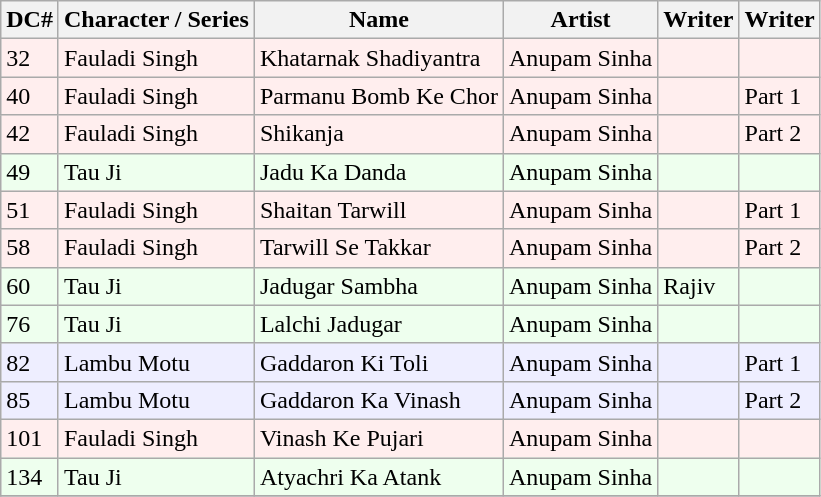<table class="wikitable sortable">
<tr>
<th><strong>DC#</strong></th>
<th><strong>Character / Series</strong></th>
<th><strong>Name</strong></th>
<th><strong>Artist</strong></th>
<th><strong>Writer</strong></th>
<th><strong>Writer</strong></th>
</tr>
<tr style="background:#fee;">
<td>32</td>
<td>Fauladi Singh</td>
<td>Khatarnak Shadiyantra</td>
<td>Anupam Sinha</td>
<td></td>
<td></td>
</tr>
<tr style="background:#fee;">
<td>40</td>
<td>Fauladi Singh</td>
<td>Parmanu Bomb Ke Chor</td>
<td>Anupam Sinha</td>
<td></td>
<td>Part 1</td>
</tr>
<tr style="background:#fee;">
<td>42</td>
<td>Fauladi Singh</td>
<td>Shikanja</td>
<td>Anupam Sinha</td>
<td></td>
<td>Part 2</td>
</tr>
<tr style="background:#efe;">
<td>49</td>
<td>Tau Ji</td>
<td>Jadu Ka Danda</td>
<td>Anupam Sinha</td>
<td></td>
<td></td>
</tr>
<tr style="background:#fee;">
<td>51</td>
<td>Fauladi Singh</td>
<td>Shaitan Tarwill</td>
<td>Anupam Sinha</td>
<td></td>
<td>Part 1</td>
</tr>
<tr style="background:#fee;">
<td>58</td>
<td>Fauladi Singh</td>
<td>Tarwill Se Takkar</td>
<td>Anupam Sinha</td>
<td></td>
<td>Part 2</td>
</tr>
<tr style="background:#efe;">
<td>60</td>
<td>Tau Ji</td>
<td>Jadugar Sambha</td>
<td>Anupam Sinha</td>
<td>Rajiv</td>
<td></td>
</tr>
<tr style="background:#efe;">
<td>76</td>
<td>Tau Ji</td>
<td>Lalchi Jadugar</td>
<td>Anupam Sinha</td>
<td></td>
<td></td>
</tr>
<tr style="background:#eef;">
<td>82</td>
<td>Lambu Motu</td>
<td>Gaddaron Ki Toli</td>
<td>Anupam Sinha</td>
<td></td>
<td>Part 1</td>
</tr>
<tr style="background:#eef;">
<td>85</td>
<td>Lambu Motu</td>
<td>Gaddaron Ka Vinash</td>
<td>Anupam Sinha</td>
<td></td>
<td>Part 2</td>
</tr>
<tr style="background:#fee;">
<td>101</td>
<td>Fauladi Singh</td>
<td>Vinash Ke Pujari</td>
<td>Anupam Sinha</td>
<td></td>
<td></td>
</tr>
<tr style="background:#efe;">
<td>134</td>
<td>Tau Ji</td>
<td>Atyachri Ka Atank</td>
<td>Anupam Sinha</td>
<td></td>
<td></td>
</tr>
<tr class="sortbottom">
</tr>
</table>
